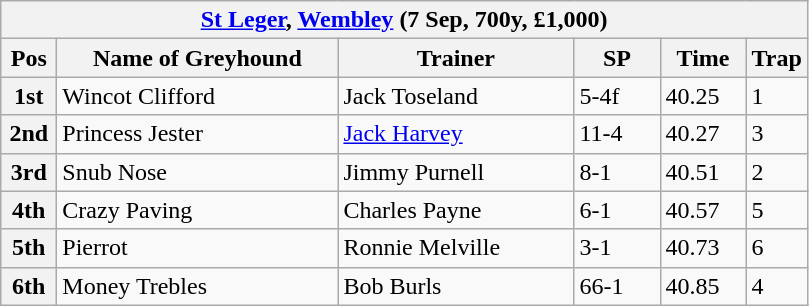<table class="wikitable">
<tr>
<th colspan="6"><a href='#'>St Leger</a>, <a href='#'>Wembley</a> (7 Sep, 700y, £1,000)</th>
</tr>
<tr>
<th width=30>Pos</th>
<th width=180>Name of Greyhound</th>
<th width=150>Trainer</th>
<th width=50>SP</th>
<th width=50>Time</th>
<th width=30>Trap</th>
</tr>
<tr>
<th>1st</th>
<td>Wincot Clifford</td>
<td>Jack Toseland</td>
<td>5-4f</td>
<td>40.25</td>
<td>1</td>
</tr>
<tr>
<th>2nd</th>
<td>Princess Jester</td>
<td><a href='#'>Jack Harvey</a></td>
<td>11-4</td>
<td>40.27</td>
<td>3</td>
</tr>
<tr>
<th>3rd</th>
<td>Snub Nose</td>
<td>Jimmy Purnell</td>
<td>8-1</td>
<td>40.51</td>
<td>2</td>
</tr>
<tr>
<th>4th</th>
<td>Crazy Paving</td>
<td>Charles Payne</td>
<td>6-1</td>
<td>40.57</td>
<td>5</td>
</tr>
<tr>
<th>5th</th>
<td>Pierrot</td>
<td>Ronnie Melville</td>
<td>3-1</td>
<td>40.73</td>
<td>6</td>
</tr>
<tr>
<th>6th</th>
<td>Money Trebles</td>
<td>Bob Burls</td>
<td>66-1</td>
<td>40.85</td>
<td>4</td>
</tr>
</table>
